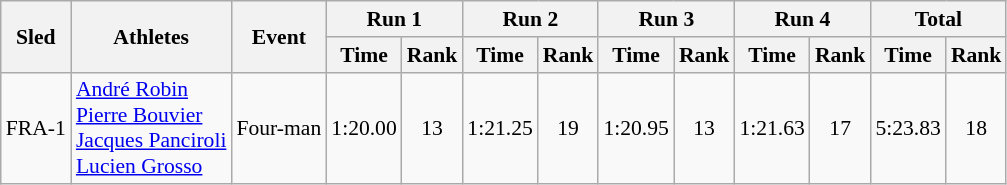<table class="wikitable"  border="1" style="font-size:90%">
<tr>
<th rowspan="2">Sled</th>
<th rowspan="2">Athletes</th>
<th rowspan="2">Event</th>
<th colspan="2">Run 1</th>
<th colspan="2">Run 2</th>
<th colspan="2">Run 3</th>
<th colspan="2">Run 4</th>
<th colspan="2">Total</th>
</tr>
<tr>
<th>Time</th>
<th>Rank</th>
<th>Time</th>
<th>Rank</th>
<th>Time</th>
<th>Rank</th>
<th>Time</th>
<th>Rank</th>
<th>Time</th>
<th>Rank</th>
</tr>
<tr>
<td align="center">FRA-1</td>
<td><a href='#'>André Robin</a><br><a href='#'>Pierre Bouvier</a><br><a href='#'>Jacques Panciroli</a><br><a href='#'>Lucien Grosso</a></td>
<td>Four-man</td>
<td align="center">1:20.00</td>
<td align="center">13</td>
<td align="center">1:21.25</td>
<td align="center">19</td>
<td align="center">1:20.95</td>
<td align="center">13</td>
<td align="center">1:21.63</td>
<td align="center">17</td>
<td align="center">5:23.83</td>
<td align="center">18</td>
</tr>
</table>
